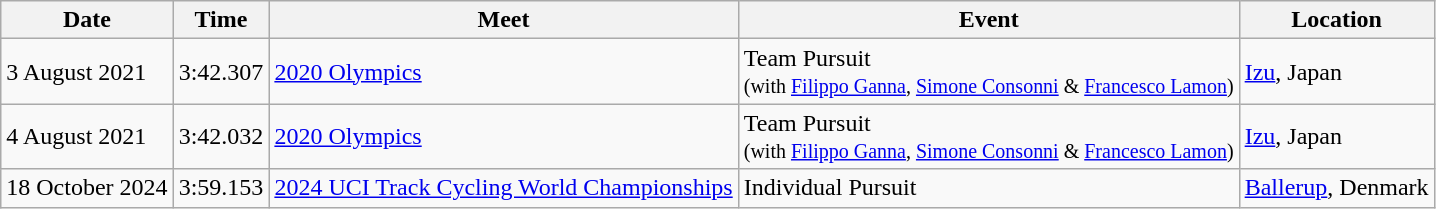<table class="wikitable">
<tr>
<th>Date</th>
<th>Time</th>
<th>Meet</th>
<th>Event</th>
<th>Location</th>
</tr>
<tr>
<td>3 August 2021</td>
<td>3:42.307</td>
<td><a href='#'>2020 Olympics</a></td>
<td>Team Pursuit <br> <small>(with <a href='#'>Filippo Ganna</a>, <a href='#'>Simone Consonni</a> & <a href='#'>Francesco Lamon</a>)</small></td>
<td><a href='#'>Izu</a>, Japan</td>
</tr>
<tr>
<td>4 August 2021</td>
<td>3:42.032</td>
<td><a href='#'>2020 Olympics</a></td>
<td>Team Pursuit  <br> <small>(with <a href='#'>Filippo Ganna</a>, <a href='#'>Simone Consonni</a> & <a href='#'>Francesco Lamon</a>)</small></td>
<td><a href='#'>Izu</a>, Japan</td>
</tr>
<tr>
<td>18 October 2024</td>
<td>3:59.153</td>
<td><a href='#'>2024 UCI Track Cycling World Championships</a></td>
<td>Individual Pursuit</td>
<td><a href='#'>Ballerup</a>, Denmark</td>
</tr>
</table>
